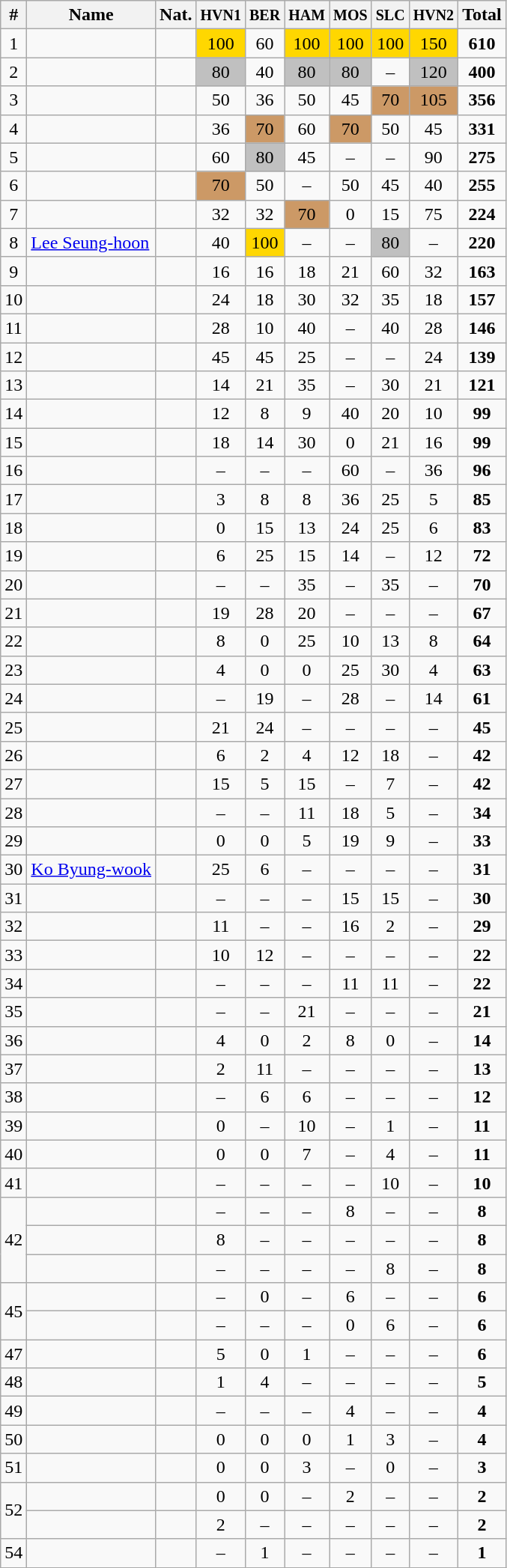<table class="wikitable sortable" style="text-align:center;">
<tr>
<th>#</th>
<th>Name</th>
<th>Nat.</th>
<th><small>HVN1</small></th>
<th><small>BER</small></th>
<th><small>HAM</small></th>
<th><small>MOS</small></th>
<th><small>SLC</small></th>
<th><small>HVN2</small></th>
<th>Total</th>
</tr>
<tr>
<td>1</td>
<td align=left></td>
<td></td>
<td bgcolor="gold">100</td>
<td>60</td>
<td bgcolor="gold">100</td>
<td bgcolor="gold">100</td>
<td bgcolor="gold">100</td>
<td bgcolor="gold">150</td>
<td><strong>610</strong></td>
</tr>
<tr>
<td>2</td>
<td align=left></td>
<td></td>
<td bgcolor="silver">80</td>
<td>40</td>
<td bgcolor="silver">80</td>
<td bgcolor="silver">80</td>
<td>–</td>
<td bgcolor="silver">120</td>
<td><strong>400</strong></td>
</tr>
<tr>
<td>3</td>
<td align=left></td>
<td></td>
<td>50</td>
<td>36</td>
<td>50</td>
<td>45</td>
<td bgcolor=CC9966>70</td>
<td bgcolor=CC9966>105</td>
<td><strong>356</strong></td>
</tr>
<tr>
<td>4</td>
<td align=left></td>
<td></td>
<td>36</td>
<td bgcolor=CC9966>70</td>
<td>60</td>
<td bgcolor=CC9966>70</td>
<td>50</td>
<td>45</td>
<td><strong>331</strong></td>
</tr>
<tr>
<td>5</td>
<td align=left></td>
<td></td>
<td>60</td>
<td bgcolor="silver">80</td>
<td>45</td>
<td>–</td>
<td>–</td>
<td>90</td>
<td><strong>275</strong></td>
</tr>
<tr>
<td>6</td>
<td align=left></td>
<td></td>
<td bgcolor=CC9966>70</td>
<td>50</td>
<td>–</td>
<td>50</td>
<td>45</td>
<td>40</td>
<td><strong>255</strong></td>
</tr>
<tr>
<td>7</td>
<td align=left></td>
<td></td>
<td>32</td>
<td>32</td>
<td bgcolor=CC9966>70</td>
<td>0</td>
<td>15</td>
<td>75</td>
<td><strong>224</strong></td>
</tr>
<tr>
<td>8</td>
<td align=left><a href='#'>Lee Seung-hoon</a></td>
<td></td>
<td>40</td>
<td bgcolor="gold">100</td>
<td>–</td>
<td>–</td>
<td bgcolor="silver">80</td>
<td>–</td>
<td><strong>220</strong></td>
</tr>
<tr>
<td>9</td>
<td align=left></td>
<td></td>
<td>16</td>
<td>16</td>
<td>18</td>
<td>21</td>
<td>60</td>
<td>32</td>
<td><strong>163</strong></td>
</tr>
<tr>
<td>10</td>
<td align=left></td>
<td></td>
<td>24</td>
<td>18</td>
<td>30</td>
<td>32</td>
<td>35</td>
<td>18</td>
<td><strong>157</strong></td>
</tr>
<tr>
<td>11</td>
<td align=left></td>
<td></td>
<td>28</td>
<td>10</td>
<td>40</td>
<td>–</td>
<td>40</td>
<td>28</td>
<td><strong>146</strong></td>
</tr>
<tr>
<td>12</td>
<td align=left></td>
<td></td>
<td>45</td>
<td>45</td>
<td>25</td>
<td>–</td>
<td>–</td>
<td>24</td>
<td><strong>139</strong></td>
</tr>
<tr>
<td>13</td>
<td align=left></td>
<td></td>
<td>14</td>
<td>21</td>
<td>35</td>
<td>–</td>
<td>30</td>
<td>21</td>
<td><strong>121</strong></td>
</tr>
<tr>
<td>14</td>
<td align=left></td>
<td></td>
<td>12</td>
<td>8</td>
<td>9</td>
<td>40</td>
<td>20</td>
<td>10</td>
<td><strong>99</strong></td>
</tr>
<tr>
<td>15</td>
<td align=left></td>
<td></td>
<td>18</td>
<td>14</td>
<td>30</td>
<td>0</td>
<td>21</td>
<td>16</td>
<td><strong>99</strong></td>
</tr>
<tr>
<td>16</td>
<td align=left></td>
<td></td>
<td>–</td>
<td>–</td>
<td>–</td>
<td>60</td>
<td>–</td>
<td>36</td>
<td><strong>96</strong></td>
</tr>
<tr>
<td>17</td>
<td align=left></td>
<td></td>
<td>3</td>
<td>8</td>
<td>8</td>
<td>36</td>
<td>25</td>
<td>5</td>
<td><strong>85</strong></td>
</tr>
<tr>
<td>18</td>
<td align=left></td>
<td></td>
<td>0</td>
<td>15</td>
<td>13</td>
<td>24</td>
<td>25</td>
<td>6</td>
<td><strong>83</strong></td>
</tr>
<tr>
<td>19</td>
<td align=left></td>
<td></td>
<td>6</td>
<td>25</td>
<td>15</td>
<td>14</td>
<td>–</td>
<td>12</td>
<td><strong>72</strong></td>
</tr>
<tr>
<td>20</td>
<td align=left></td>
<td></td>
<td>–</td>
<td>–</td>
<td>35</td>
<td>–</td>
<td>35</td>
<td>–</td>
<td><strong>70</strong></td>
</tr>
<tr>
<td>21</td>
<td align=left></td>
<td></td>
<td>19</td>
<td>28</td>
<td>20</td>
<td>–</td>
<td>–</td>
<td>–</td>
<td><strong>67</strong></td>
</tr>
<tr>
<td>22</td>
<td align=left></td>
<td></td>
<td>8</td>
<td>0</td>
<td>25</td>
<td>10</td>
<td>13</td>
<td>8</td>
<td><strong>64</strong></td>
</tr>
<tr>
<td>23</td>
<td align=left></td>
<td></td>
<td>4</td>
<td>0</td>
<td>0</td>
<td>25</td>
<td>30</td>
<td>4</td>
<td><strong>63</strong></td>
</tr>
<tr>
<td>24</td>
<td align=left></td>
<td></td>
<td>–</td>
<td>19</td>
<td>–</td>
<td>28</td>
<td>–</td>
<td>14</td>
<td><strong>61</strong></td>
</tr>
<tr>
<td>25</td>
<td align=left></td>
<td></td>
<td>21</td>
<td>24</td>
<td>–</td>
<td>–</td>
<td>–</td>
<td>–</td>
<td><strong>45</strong></td>
</tr>
<tr>
<td>26</td>
<td align=left></td>
<td></td>
<td>6</td>
<td>2</td>
<td>4</td>
<td>12</td>
<td>18</td>
<td>–</td>
<td><strong>42</strong></td>
</tr>
<tr>
<td>27</td>
<td align=left></td>
<td></td>
<td>15</td>
<td>5</td>
<td>15</td>
<td>–</td>
<td>7</td>
<td>–</td>
<td><strong>42</strong></td>
</tr>
<tr>
<td>28</td>
<td align=left></td>
<td></td>
<td>–</td>
<td>–</td>
<td>11</td>
<td>18</td>
<td>5</td>
<td>–</td>
<td><strong>34</strong></td>
</tr>
<tr>
<td>29</td>
<td align=left></td>
<td></td>
<td>0</td>
<td>0</td>
<td>5</td>
<td>19</td>
<td>9</td>
<td>–</td>
<td><strong>33</strong></td>
</tr>
<tr>
<td>30</td>
<td align=left><a href='#'>Ko Byung-wook</a></td>
<td></td>
<td>25</td>
<td>6</td>
<td>–</td>
<td>–</td>
<td>–</td>
<td>–</td>
<td><strong>31</strong></td>
</tr>
<tr>
<td>31</td>
<td align=left></td>
<td></td>
<td>–</td>
<td>–</td>
<td>–</td>
<td>15</td>
<td>15</td>
<td>–</td>
<td><strong>30</strong></td>
</tr>
<tr>
<td>32</td>
<td align=left></td>
<td></td>
<td>11</td>
<td>–</td>
<td>–</td>
<td>16</td>
<td>2</td>
<td>–</td>
<td><strong>29</strong></td>
</tr>
<tr>
<td>33</td>
<td align=left></td>
<td></td>
<td>10</td>
<td>12</td>
<td>–</td>
<td>–</td>
<td>–</td>
<td>–</td>
<td><strong>22</strong></td>
</tr>
<tr>
<td>34</td>
<td align=left></td>
<td></td>
<td>–</td>
<td>–</td>
<td>–</td>
<td>11</td>
<td>11</td>
<td>–</td>
<td><strong>22</strong></td>
</tr>
<tr>
<td>35</td>
<td align=left></td>
<td></td>
<td>–</td>
<td>–</td>
<td>21</td>
<td>–</td>
<td>–</td>
<td>–</td>
<td><strong>21</strong></td>
</tr>
<tr>
<td>36</td>
<td align=left></td>
<td></td>
<td>4</td>
<td>0</td>
<td>2</td>
<td>8</td>
<td>0</td>
<td>–</td>
<td><strong>14</strong></td>
</tr>
<tr>
<td>37</td>
<td align=left></td>
<td></td>
<td>2</td>
<td>11</td>
<td>–</td>
<td>–</td>
<td>–</td>
<td>–</td>
<td><strong>13</strong></td>
</tr>
<tr>
<td>38</td>
<td align=left></td>
<td></td>
<td>–</td>
<td>6</td>
<td>6</td>
<td>–</td>
<td>–</td>
<td>–</td>
<td><strong>12</strong></td>
</tr>
<tr>
<td>39</td>
<td align=left></td>
<td></td>
<td>0</td>
<td>–</td>
<td>10</td>
<td>–</td>
<td>1</td>
<td>–</td>
<td><strong>11</strong></td>
</tr>
<tr>
<td>40</td>
<td align=left></td>
<td></td>
<td>0</td>
<td>0</td>
<td>7</td>
<td>–</td>
<td>4</td>
<td>–</td>
<td><strong>11</strong></td>
</tr>
<tr>
<td>41</td>
<td align=left></td>
<td></td>
<td>–</td>
<td>–</td>
<td>–</td>
<td>–</td>
<td>10</td>
<td>–</td>
<td><strong>10</strong></td>
</tr>
<tr>
<td rowspan=3>42</td>
<td align=left></td>
<td></td>
<td>–</td>
<td>–</td>
<td>–</td>
<td>8</td>
<td>–</td>
<td>–</td>
<td><strong>8</strong></td>
</tr>
<tr>
<td align=left></td>
<td></td>
<td>8</td>
<td>–</td>
<td>–</td>
<td>–</td>
<td>–</td>
<td>–</td>
<td><strong>8</strong></td>
</tr>
<tr>
<td align=left></td>
<td></td>
<td>–</td>
<td>–</td>
<td>–</td>
<td>–</td>
<td>8</td>
<td>–</td>
<td><strong>8</strong></td>
</tr>
<tr>
<td rowspan=2>45</td>
<td align=left></td>
<td></td>
<td>–</td>
<td>0</td>
<td>–</td>
<td>6</td>
<td>–</td>
<td>–</td>
<td><strong>6</strong></td>
</tr>
<tr>
<td align=left></td>
<td></td>
<td>–</td>
<td>–</td>
<td>–</td>
<td>0</td>
<td>6</td>
<td>–</td>
<td><strong>6</strong></td>
</tr>
<tr>
<td>47</td>
<td align=left></td>
<td></td>
<td>5</td>
<td>0</td>
<td>1</td>
<td>–</td>
<td>–</td>
<td>–</td>
<td><strong>6</strong></td>
</tr>
<tr>
<td>48</td>
<td align=left></td>
<td></td>
<td>1</td>
<td>4</td>
<td>–</td>
<td>–</td>
<td>–</td>
<td>–</td>
<td><strong>5</strong></td>
</tr>
<tr>
<td>49</td>
<td align=left></td>
<td></td>
<td>–</td>
<td>–</td>
<td>–</td>
<td>4</td>
<td>–</td>
<td>–</td>
<td><strong>4</strong></td>
</tr>
<tr>
<td>50</td>
<td align=left></td>
<td></td>
<td>0</td>
<td>0</td>
<td>0</td>
<td>1</td>
<td>3</td>
<td>–</td>
<td><strong>4</strong></td>
</tr>
<tr>
<td>51</td>
<td align=left></td>
<td></td>
<td>0</td>
<td>0</td>
<td>3</td>
<td>–</td>
<td>0</td>
<td>–</td>
<td><strong>3</strong></td>
</tr>
<tr>
<td rowspan=2>52</td>
<td align=left></td>
<td></td>
<td>0</td>
<td>0</td>
<td>–</td>
<td>2</td>
<td>–</td>
<td>–</td>
<td><strong>2</strong></td>
</tr>
<tr>
<td align=left></td>
<td></td>
<td>2</td>
<td>–</td>
<td>–</td>
<td>–</td>
<td>–</td>
<td>–</td>
<td><strong>2</strong></td>
</tr>
<tr>
<td>54</td>
<td align=left></td>
<td></td>
<td>–</td>
<td>1</td>
<td>–</td>
<td>–</td>
<td>–</td>
<td>–</td>
<td><strong>1</strong></td>
</tr>
</table>
